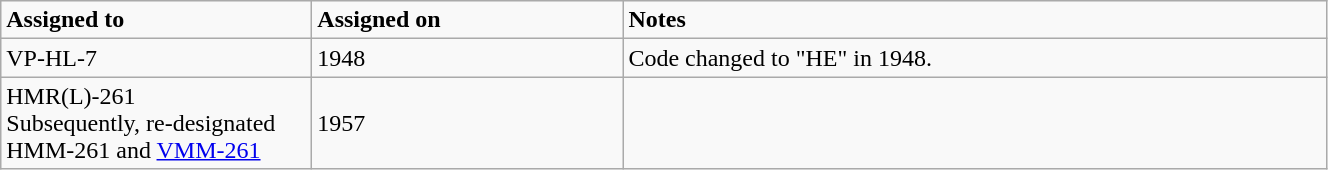<table class="wikitable" style="width: 70%;">
<tr>
<td style="width: 200px;"><strong>Assigned to</strong></td>
<td style="width: 200px;"><strong>Assigned on</strong></td>
<td><strong>Notes</strong></td>
</tr>
<tr>
<td>VP-HL-7</td>
<td>1948</td>
<td>Code changed to "HE" in 1948.</td>
</tr>
<tr>
<td>HMR(L)-261<br>Subsequently, re-designated HMM-261 and <a href='#'>VMM-261</a></td>
<td>1957</td>
<td></td>
</tr>
</table>
